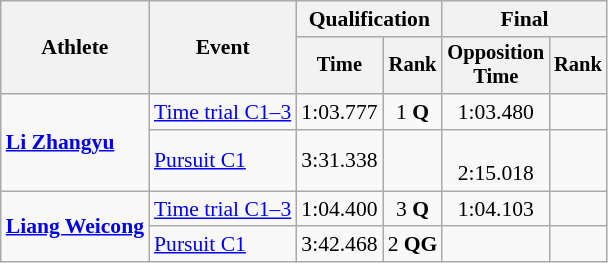<table class=wikitable style="font-size:90%">
<tr>
<th rowspan="2">Athlete</th>
<th rowspan="2">Event</th>
<th colspan="2">Qualification</th>
<th colspan="2">Final</th>
</tr>
<tr style="font-size:95%">
<th>Time</th>
<th>Rank</th>
<th>Opposition<br>Time</th>
<th>Rank</th>
</tr>
<tr align=center>
<td align=left rowspan=2><strong><a href='#'>Li Zhangyu</a></strong></td>
<td align=left><a href='#'>Time trial C1–3</a></td>
<td>1:03.777</td>
<td>1 <strong>Q</strong></td>
<td>1:03.480</td>
<td></td>
</tr>
<tr align=center>
<td align=left><a href='#'>Pursuit C1</a></td>
<td>3:31.338 </td>
<td></td>
<td><br>2:15.018</td>
<td></td>
</tr>
<tr align=center>
<td align=left rowspan=2><strong><a href='#'>Liang Weicong</a></strong></td>
<td align=left><a href='#'>Time trial C1–3</a></td>
<td>1:04.400</td>
<td>3 <strong>Q</strong></td>
<td>1:04.103</td>
<td></td>
</tr>
<tr align=center>
<td align=left><a href='#'>Pursuit C1</a></td>
<td>3:42.468</td>
<td>2 <strong>QG</strong></td>
<td><br></td>
<td></td>
</tr>
</table>
